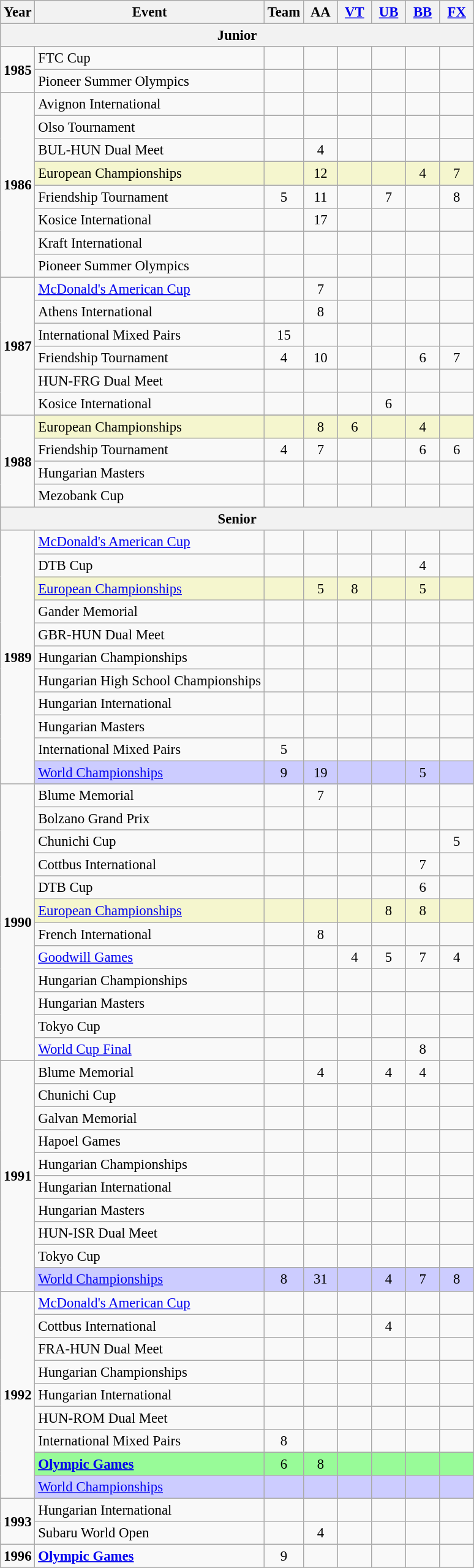<table class="wikitable" style="text-align:center; font-size:95%;">
<tr>
<th align=center>Year</th>
<th align=center>Event</th>
<th style="width:30px;">Team</th>
<th style="width:30px;">AA</th>
<th style="width:30px;"><a href='#'>VT</a></th>
<th style="width:30px;"><a href='#'>UB</a></th>
<th style="width:30px;"><a href='#'>BB</a></th>
<th style="width:30px;"><a href='#'>FX</a></th>
</tr>
<tr>
<th colspan="8"><strong>Junior</strong></th>
</tr>
<tr>
<td rowspan="2"><strong>1985</strong></td>
<td align=left>FTC Cup</td>
<td></td>
<td></td>
<td></td>
<td></td>
<td></td>
<td></td>
</tr>
<tr>
<td align=left>Pioneer Summer Olympics</td>
<td></td>
<td></td>
<td></td>
<td></td>
<td></td>
<td></td>
</tr>
<tr>
<td rowspan="8"><strong>1986</strong></td>
<td align=left>Avignon International</td>
<td></td>
<td></td>
<td></td>
<td></td>
<td></td>
<td></td>
</tr>
<tr>
<td align=left>Olso Tournament</td>
<td></td>
<td></td>
<td></td>
<td></td>
<td></td>
<td></td>
</tr>
<tr>
<td align=left>BUL-HUN Dual Meet</td>
<td></td>
<td>4</td>
<td></td>
<td></td>
<td></td>
<td></td>
</tr>
<tr bgcolor=#F5F6CE>
<td align=left>European Championships</td>
<td></td>
<td>12</td>
<td></td>
<td></td>
<td>4</td>
<td>7</td>
</tr>
<tr>
<td align=left>Friendship Tournament</td>
<td>5</td>
<td>11</td>
<td></td>
<td>7</td>
<td></td>
<td>8</td>
</tr>
<tr>
<td align=left>Kosice International</td>
<td></td>
<td>17</td>
<td></td>
<td></td>
<td></td>
<td></td>
</tr>
<tr>
<td align=left>Kraft International</td>
<td></td>
<td></td>
<td></td>
<td></td>
<td></td>
<td></td>
</tr>
<tr>
<td align=left>Pioneer Summer Olympics</td>
<td></td>
<td></td>
<td></td>
<td></td>
<td></td>
<td></td>
</tr>
<tr>
<td rowspan="6"><strong>1987</strong></td>
<td align=left><a href='#'>McDonald's American Cup</a></td>
<td></td>
<td>7</td>
<td></td>
<td></td>
<td></td>
<td></td>
</tr>
<tr>
<td align=left>Athens International</td>
<td></td>
<td>8</td>
<td></td>
<td></td>
<td></td>
<td></td>
</tr>
<tr>
<td align=left>International Mixed Pairs</td>
<td>15</td>
<td></td>
<td></td>
<td></td>
<td></td>
<td></td>
</tr>
<tr>
<td align=left>Friendship Tournament</td>
<td>4</td>
<td>10</td>
<td></td>
<td></td>
<td>6</td>
<td>7</td>
</tr>
<tr>
<td align=left>HUN-FRG Dual Meet</td>
<td></td>
<td></td>
<td></td>
<td></td>
<td></td>
<td></td>
</tr>
<tr>
<td align=left>Kosice International</td>
<td></td>
<td></td>
<td></td>
<td>6</td>
<td></td>
<td></td>
</tr>
<tr>
<td rowspan="5"><strong>1988</strong></td>
</tr>
<tr bgcolor=#F5F6CE>
<td align=left>European Championships</td>
<td></td>
<td>8</td>
<td>6</td>
<td></td>
<td>4</td>
<td></td>
</tr>
<tr>
<td align=left>Friendship Tournament</td>
<td>4</td>
<td>7</td>
<td></td>
<td></td>
<td>6</td>
<td>6</td>
</tr>
<tr>
<td align=left>Hungarian Masters</td>
<td></td>
<td></td>
<td></td>
<td></td>
<td></td>
<td></td>
</tr>
<tr>
<td align=left>Mezobank Cup</td>
<td></td>
<td></td>
<td></td>
<td></td>
<td></td>
<td></td>
</tr>
<tr>
<th colspan="8"><strong>Senior</strong></th>
</tr>
<tr>
<td rowspan="11"><strong>1989</strong></td>
<td align=left><a href='#'>McDonald's American Cup</a></td>
<td></td>
<td></td>
<td></td>
<td></td>
<td></td>
<td></td>
</tr>
<tr>
<td align=left>DTB Cup</td>
<td></td>
<td></td>
<td></td>
<td></td>
<td>4</td>
<td></td>
</tr>
<tr bgcolor=#F5F6CE>
<td align=left><a href='#'>European Championships</a></td>
<td></td>
<td>5</td>
<td>8</td>
<td></td>
<td>5</td>
<td></td>
</tr>
<tr>
<td align=left>Gander Memorial</td>
<td></td>
<td></td>
<td></td>
<td></td>
<td></td>
<td></td>
</tr>
<tr>
<td align=left>GBR-HUN Dual Meet</td>
<td></td>
<td></td>
<td></td>
<td></td>
<td></td>
<td></td>
</tr>
<tr>
<td align=left>Hungarian Championships</td>
<td></td>
<td></td>
<td></td>
<td></td>
<td></td>
<td></td>
</tr>
<tr>
<td align=left>Hungarian High School Championships</td>
<td></td>
<td></td>
<td></td>
<td></td>
<td></td>
<td></td>
</tr>
<tr>
<td align=left>Hungarian International</td>
<td></td>
<td></td>
<td></td>
<td></td>
<td></td>
<td></td>
</tr>
<tr>
<td align=left>Hungarian Masters</td>
<td></td>
<td></td>
<td></td>
<td></td>
<td></td>
<td></td>
</tr>
<tr>
<td align=left>International Mixed Pairs</td>
<td>5</td>
<td></td>
<td></td>
<td></td>
<td></td>
<td></td>
</tr>
<tr bgcolor=#CCCCFF>
<td align=left><a href='#'>World Championships</a></td>
<td>9</td>
<td>19</td>
<td></td>
<td></td>
<td>5</td>
<td></td>
</tr>
<tr>
<td rowspan="12"><strong>1990</strong></td>
<td align=left>Blume Memorial</td>
<td></td>
<td>7</td>
<td></td>
<td></td>
<td></td>
<td></td>
</tr>
<tr>
<td align=left>Bolzano Grand Prix</td>
<td></td>
<td></td>
<td></td>
<td></td>
<td></td>
<td></td>
</tr>
<tr>
<td align=left>Chunichi Cup</td>
<td></td>
<td></td>
<td></td>
<td></td>
<td></td>
<td>5</td>
</tr>
<tr>
<td align=left>Cottbus International</td>
<td></td>
<td></td>
<td></td>
<td></td>
<td>7</td>
<td></td>
</tr>
<tr>
<td align=left>DTB Cup</td>
<td></td>
<td></td>
<td></td>
<td></td>
<td>6</td>
<td></td>
</tr>
<tr bgcolor=#F5F6CE>
<td align=left><a href='#'>European Championships</a></td>
<td></td>
<td></td>
<td></td>
<td>8</td>
<td>8</td>
<td></td>
</tr>
<tr>
<td align=left>French International</td>
<td></td>
<td>8</td>
<td></td>
<td></td>
<td></td>
<td></td>
</tr>
<tr>
<td align=left><a href='#'>Goodwill Games</a></td>
<td></td>
<td></td>
<td>4</td>
<td>5</td>
<td>7</td>
<td>4</td>
</tr>
<tr>
<td align=left>Hungarian Championships</td>
<td></td>
<td></td>
<td></td>
<td></td>
<td></td>
<td></td>
</tr>
<tr>
<td align=left>Hungarian Masters</td>
<td></td>
<td></td>
<td></td>
<td></td>
<td></td>
<td></td>
</tr>
<tr>
<td align=left>Tokyo Cup</td>
<td></td>
<td></td>
<td></td>
<td></td>
<td></td>
<td></td>
</tr>
<tr>
<td align=left><a href='#'>World Cup Final</a></td>
<td></td>
<td></td>
<td></td>
<td></td>
<td>8</td>
<td></td>
</tr>
<tr>
<td rowspan="10"><strong>1991</strong></td>
<td align=left>Blume Memorial</td>
<td></td>
<td>4</td>
<td></td>
<td>4</td>
<td>4</td>
<td></td>
</tr>
<tr>
<td align=left>Chunichi Cup</td>
<td></td>
<td></td>
<td></td>
<td></td>
<td></td>
<td></td>
</tr>
<tr>
<td align=left>Galvan Memorial</td>
<td></td>
<td></td>
<td></td>
<td></td>
<td></td>
<td></td>
</tr>
<tr>
<td align=left>Hapoel Games</td>
<td></td>
<td></td>
<td></td>
<td></td>
<td></td>
<td></td>
</tr>
<tr>
<td align=left>Hungarian Championships</td>
<td></td>
<td></td>
<td></td>
<td></td>
<td></td>
<td></td>
</tr>
<tr>
<td align=left>Hungarian International</td>
<td></td>
<td></td>
<td></td>
<td></td>
<td></td>
<td></td>
</tr>
<tr>
<td align=left>Hungarian Masters</td>
<td></td>
<td></td>
<td></td>
<td></td>
<td></td>
<td></td>
</tr>
<tr>
<td align=left>HUN-ISR Dual Meet</td>
<td></td>
<td></td>
<td></td>
<td></td>
<td></td>
<td></td>
</tr>
<tr>
<td align=left>Tokyo Cup</td>
<td></td>
<td></td>
<td></td>
<td></td>
<td></td>
<td></td>
</tr>
<tr bgcolor=#CCCCFF>
<td align=left><a href='#'>World Championships</a></td>
<td>8</td>
<td>31</td>
<td></td>
<td>4</td>
<td>7</td>
<td>8</td>
</tr>
<tr>
<td rowspan="9"><strong>1992</strong></td>
<td align=left><a href='#'>McDonald's American Cup</a></td>
<td></td>
<td></td>
<td></td>
<td></td>
<td></td>
<td></td>
</tr>
<tr>
<td align=left>Cottbus International</td>
<td></td>
<td></td>
<td></td>
<td>4</td>
<td></td>
<td></td>
</tr>
<tr>
<td align=left>FRA-HUN Dual Meet</td>
<td></td>
<td></td>
<td></td>
<td></td>
<td></td>
<td></td>
</tr>
<tr>
<td align=left>Hungarian Championships</td>
<td></td>
<td></td>
<td></td>
<td></td>
<td></td>
<td></td>
</tr>
<tr>
<td align=left>Hungarian International</td>
<td></td>
<td></td>
<td></td>
<td></td>
<td></td>
<td></td>
</tr>
<tr>
<td align=left>HUN-ROM Dual Meet</td>
<td></td>
<td></td>
<td></td>
<td></td>
<td></td>
<td></td>
</tr>
<tr>
<td align=left>International Mixed Pairs</td>
<td>8</td>
<td></td>
<td></td>
<td></td>
<td></td>
<td></td>
</tr>
<tr bgcolor=98FB98>
<td align=left><strong><a href='#'>Olympic Games</a></strong></td>
<td>6</td>
<td>8</td>
<td></td>
<td></td>
<td></td>
<td></td>
</tr>
<tr bgcolor=#CCCCFF>
<td align=left><a href='#'>World Championships</a></td>
<td></td>
<td></td>
<td></td>
<td></td>
<td></td>
<td></td>
</tr>
<tr>
<td rowspan="2"><strong>1993</strong></td>
<td align=left>Hungarian International</td>
<td></td>
<td></td>
<td></td>
<td></td>
<td></td>
<td></td>
</tr>
<tr>
<td align=left>Subaru World Open</td>
<td></td>
<td>4</td>
<td></td>
<td></td>
<td></td>
<td></td>
</tr>
<tr>
<td rowspan="1"><strong>1996</strong></td>
<td align=left><strong><a href='#'>Olympic Games</a></strong></td>
<td>9</td>
<td></td>
<td></td>
<td></td>
<td></td>
<td></td>
</tr>
<tr>
</tr>
</table>
